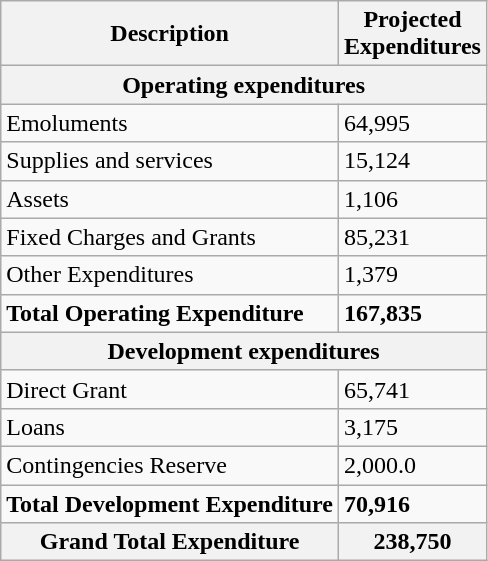<table class="wikitable sortable">
<tr>
<th>Description</th>
<th data-sort-type="number">Projected<br>Expenditures</th>
</tr>
<tr>
<th colspan=2>Operating expenditures</th>
</tr>
<tr>
<td>Emoluments</td>
<td>64,995</td>
</tr>
<tr>
<td>Supplies and services</td>
<td>15,124</td>
</tr>
<tr>
<td>Assets</td>
<td>1,106</td>
</tr>
<tr>
<td>Fixed Charges and Grants</td>
<td>85,231</td>
</tr>
<tr>
<td>Other Expenditures</td>
<td>1,379</td>
</tr>
<tr>
<td><strong>Total Operating Expenditure</strong></td>
<td><strong>167,835</strong></td>
</tr>
<tr>
<th colspan=2>Development expenditures</th>
</tr>
<tr>
<td>Direct Grant</td>
<td>65,741</td>
</tr>
<tr>
<td>Loans</td>
<td>3,175</td>
</tr>
<tr>
<td>Contingencies Reserve</td>
<td>2,000.0</td>
</tr>
<tr>
<td><strong>Total Development Expenditure</strong></td>
<td><strong>70,916</strong></td>
</tr>
<tr>
<th><strong>Grand Total Expenditure</strong></th>
<th>238,750</th>
</tr>
</table>
